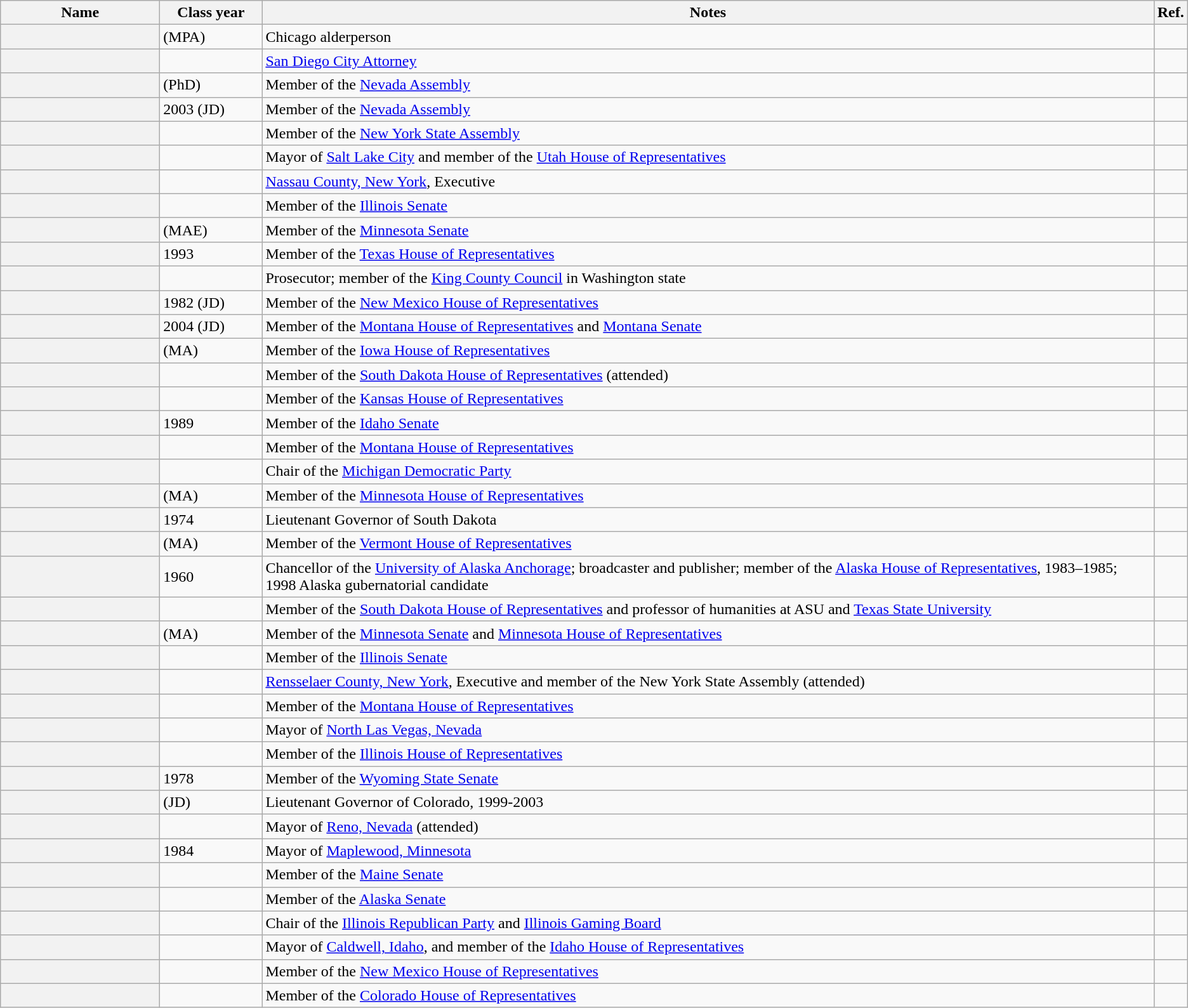<table class="wikitable sortable">
<tr>
<th scope = "col" width="160">Name</th>
<th scope = "col" width="100">Class year</th>
<th scope = "col" width="*" class="unsortable">Notes</th>
<th scope = "col" width="*" class="unsortable">Ref.</th>
</tr>
<tr>
<th scope = "row"></th>
<td>(MPA)</td>
<td>Chicago alderperson</td>
<td></td>
</tr>
<tr>
<th scope = "row"></th>
<td></td>
<td><a href='#'>San Diego City Attorney</a></td>
<td></td>
</tr>
<tr>
<th scope = "row"></th>
<td>(PhD)</td>
<td>Member of the <a href='#'>Nevada Assembly</a></td>
<td></td>
</tr>
<tr>
<th scope = "row"></th>
<td>2003 (JD)</td>
<td>Member of the <a href='#'>Nevada Assembly</a></td>
<td></td>
</tr>
<tr>
<th scope = "row"></th>
<td></td>
<td>Member of the <a href='#'>New York State Assembly</a></td>
<td></td>
</tr>
<tr>
<th scope = "row"></th>
<td></td>
<td>Mayor of <a href='#'>Salt Lake City</a> and member of the <a href='#'>Utah House of Representatives</a></td>
<td></td>
</tr>
<tr>
<th scope = "row"></th>
<td></td>
<td><a href='#'>Nassau County, New York</a>, Executive</td>
<td></td>
</tr>
<tr>
<th scope = "row"></th>
<td></td>
<td>Member of the <a href='#'>Illinois Senate</a></td>
<td></td>
</tr>
<tr>
<th scope = "row"></th>
<td>(MAE)</td>
<td>Member of the <a href='#'>Minnesota Senate</a></td>
<td></td>
</tr>
<tr>
<th scope = "row"></th>
<td>1993 </td>
<td>Member of the <a href='#'>Texas House of Representatives</a></td>
<td></td>
</tr>
<tr>
<th scope = "row"></th>
<td></td>
<td>Prosecutor; member of the <a href='#'>King County Council</a> in Washington state</td>
<td></td>
</tr>
<tr>
<th scope = "row"></th>
<td>1982 (JD)</td>
<td>Member of the <a href='#'>New Mexico House of Representatives</a></td>
<td></td>
</tr>
<tr>
<th scope = "row"></th>
<td>2004 (JD)</td>
<td>Member of the <a href='#'>Montana House of Representatives</a> and <a href='#'>Montana Senate</a></td>
<td></td>
</tr>
<tr>
<th scope = "row"></th>
<td>(MA)</td>
<td>Member of the <a href='#'>Iowa House of Representatives</a></td>
<td></td>
</tr>
<tr>
<th scope = "row"></th>
<td></td>
<td>Member of the <a href='#'>South Dakota House of Representatives</a> (attended)</td>
<td></td>
</tr>
<tr>
<th scope = "row"></th>
<td></td>
<td>Member of the <a href='#'>Kansas House of Representatives</a></td>
<td></td>
</tr>
<tr>
<th scope = "row"></th>
<td>1989</td>
<td>Member of the <a href='#'>Idaho Senate</a></td>
<td></td>
</tr>
<tr>
<th scope = "row"></th>
<td></td>
<td>Member of the <a href='#'>Montana House of Representatives</a></td>
<td></td>
</tr>
<tr>
<th scope = "row"></th>
<td></td>
<td>Chair of the <a href='#'>Michigan Democratic Party</a></td>
<td></td>
</tr>
<tr>
<th scope = "row"></th>
<td>(MA)</td>
<td>Member of the <a href='#'>Minnesota House of Representatives</a></td>
<td></td>
</tr>
<tr>
<th scope = "row"></th>
<td>1974</td>
<td>Lieutenant Governor of South Dakota</td>
<td></td>
</tr>
<tr>
<th scope = "row"></th>
<td>(MA)</td>
<td>Member of the <a href='#'>Vermont House of Representatives</a></td>
<td></td>
</tr>
<tr>
<th scope = "row"></th>
<td>1960</td>
<td>Chancellor of the <a href='#'>University of Alaska Anchorage</a>; broadcaster and publisher; member of the <a href='#'>Alaska House of Representatives</a>, 1983–1985; 1998 Alaska gubernatorial candidate</td>
<td></td>
</tr>
<tr>
<th scope = "row"></th>
<td></td>
<td>Member of the <a href='#'>South Dakota House of Representatives</a> and professor of humanities at ASU and <a href='#'>Texas State University</a></td>
<td></td>
</tr>
<tr>
<th scope = "row"></th>
<td>(MA)</td>
<td>Member of the <a href='#'>Minnesota Senate</a> and <a href='#'>Minnesota House of Representatives</a></td>
<td></td>
</tr>
<tr>
<th scope = "row"></th>
<td></td>
<td>Member of the <a href='#'>Illinois Senate</a></td>
<td></td>
</tr>
<tr>
<th scope = "row"></th>
<td></td>
<td><a href='#'>Rensselaer County, New York</a>, Executive and member of the New York State Assembly (attended)</td>
<td></td>
</tr>
<tr>
<th scope = "row"></th>
<td></td>
<td>Member of the <a href='#'>Montana House of Representatives</a></td>
<td></td>
</tr>
<tr>
<th scope = "row"></th>
<td></td>
<td>Mayor of <a href='#'>North Las Vegas, Nevada</a></td>
<td></td>
</tr>
<tr>
<th scope = "row"></th>
<td></td>
<td>Member of the <a href='#'>Illinois House of Representatives</a></td>
<td></td>
</tr>
<tr>
<th scope = "row"></th>
<td>1978</td>
<td>Member of the <a href='#'>Wyoming State Senate</a></td>
<td></td>
</tr>
<tr>
<th scope = "row"></th>
<td>(JD)</td>
<td>Lieutenant Governor of Colorado, 1999-2003</td>
<td></td>
</tr>
<tr>
<th scope = "row"></th>
<td></td>
<td>Mayor of <a href='#'>Reno, Nevada</a> (attended)</td>
<td></td>
</tr>
<tr>
<th scope = "row"></th>
<td>1984</td>
<td>Mayor of <a href='#'>Maplewood, Minnesota</a></td>
<td></td>
</tr>
<tr>
<th scope = "row"></th>
<td></td>
<td>Member of the <a href='#'>Maine Senate</a></td>
<td></td>
</tr>
<tr>
<th scope = "row"></th>
<td></td>
<td>Member of the <a href='#'>Alaska Senate</a></td>
<td></td>
</tr>
<tr>
<th scope = "row"></th>
<td></td>
<td>Chair of the <a href='#'>Illinois Republican Party</a> and <a href='#'>Illinois Gaming Board</a></td>
<td></td>
</tr>
<tr>
<th scope = "row"></th>
<td></td>
<td>Mayor of <a href='#'>Caldwell, Idaho</a>, and member of the <a href='#'>Idaho House of Representatives</a></td>
<td></td>
</tr>
<tr>
<th scope = "row"></th>
<td></td>
<td>Member of the <a href='#'>New Mexico House of Representatives</a></td>
<td></td>
</tr>
<tr>
<th scope = "row"></th>
<td></td>
<td>Member of the <a href='#'>Colorado House of Representatives</a></td>
<td></td>
</tr>
</table>
